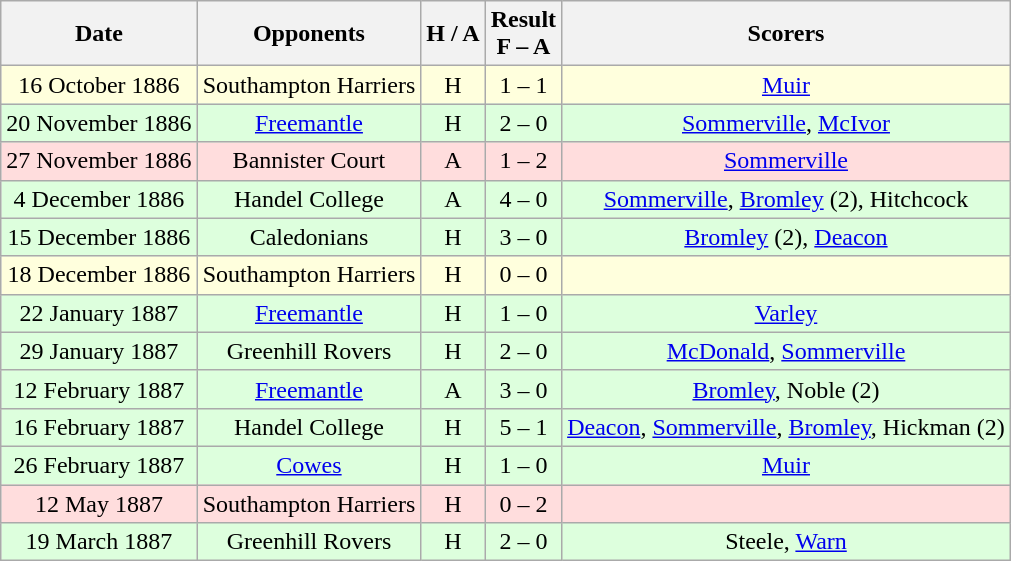<table class="wikitable" style="text-align:center">
<tr>
<th>Date</th>
<th>Opponents</th>
<th>H / A</th>
<th>Result<br>F – A</th>
<th>Scorers</th>
</tr>
<tr bgcolor="#ffffdd">
<td>16 October 1886</td>
<td>Southampton Harriers</td>
<td>H</td>
<td>1 – 1</td>
<td><a href='#'>Muir</a></td>
</tr>
<tr bgcolor="#ddffdd">
<td>20 November 1886</td>
<td><a href='#'>Freemantle</a></td>
<td>H</td>
<td>2 – 0</td>
<td><a href='#'>Sommerville</a>, <a href='#'>McIvor</a></td>
</tr>
<tr bgcolor="#ffdddd">
<td>27 November 1886</td>
<td>Bannister Court</td>
<td>A</td>
<td>1 – 2</td>
<td><a href='#'>Sommerville</a></td>
</tr>
<tr bgcolor="#ddffdd">
<td>4 December 1886</td>
<td>Handel College</td>
<td>A</td>
<td>4 – 0</td>
<td><a href='#'>Sommerville</a>, <a href='#'>Bromley</a> (2), Hitchcock</td>
</tr>
<tr bgcolor="#ddffdd">
<td>15 December 1886</td>
<td>Caledonians</td>
<td>H</td>
<td>3 – 0</td>
<td><a href='#'>Bromley</a> (2), <a href='#'>Deacon</a></td>
</tr>
<tr bgcolor="#ffffdd">
<td>18 December 1886</td>
<td>Southampton Harriers</td>
<td>H</td>
<td>0 – 0</td>
<td></td>
</tr>
<tr bgcolor="#ddffdd">
<td>22 January 1887</td>
<td><a href='#'>Freemantle</a></td>
<td>H</td>
<td>1 – 0</td>
<td><a href='#'>Varley</a></td>
</tr>
<tr bgcolor="#ddffdd">
<td>29 January 1887</td>
<td>Greenhill Rovers</td>
<td>H</td>
<td>2 – 0</td>
<td><a href='#'>McDonald</a>, <a href='#'>Sommerville</a></td>
</tr>
<tr bgcolor="#ddffdd">
<td>12 February 1887</td>
<td><a href='#'>Freemantle</a></td>
<td>A</td>
<td>3 – 0</td>
<td><a href='#'>Bromley</a>, Noble (2)</td>
</tr>
<tr bgcolor="#ddffdd">
<td>16 February 1887</td>
<td>Handel College</td>
<td>H</td>
<td>5 – 1</td>
<td><a href='#'>Deacon</a>, <a href='#'>Sommerville</a>, <a href='#'>Bromley</a>, Hickman (2)</td>
</tr>
<tr bgcolor="#ddffdd">
<td>26 February 1887</td>
<td><a href='#'>Cowes</a></td>
<td>H</td>
<td>1 – 0</td>
<td><a href='#'>Muir</a></td>
</tr>
<tr bgcolor="#ffdddd">
<td>12 May 1887</td>
<td>Southampton Harriers</td>
<td>H</td>
<td>0 – 2</td>
<td></td>
</tr>
<tr bgcolor="#ddffdd">
<td>19 March 1887</td>
<td>Greenhill Rovers</td>
<td>H</td>
<td>2 – 0</td>
<td>Steele, <a href='#'>Warn</a></td>
</tr>
</table>
